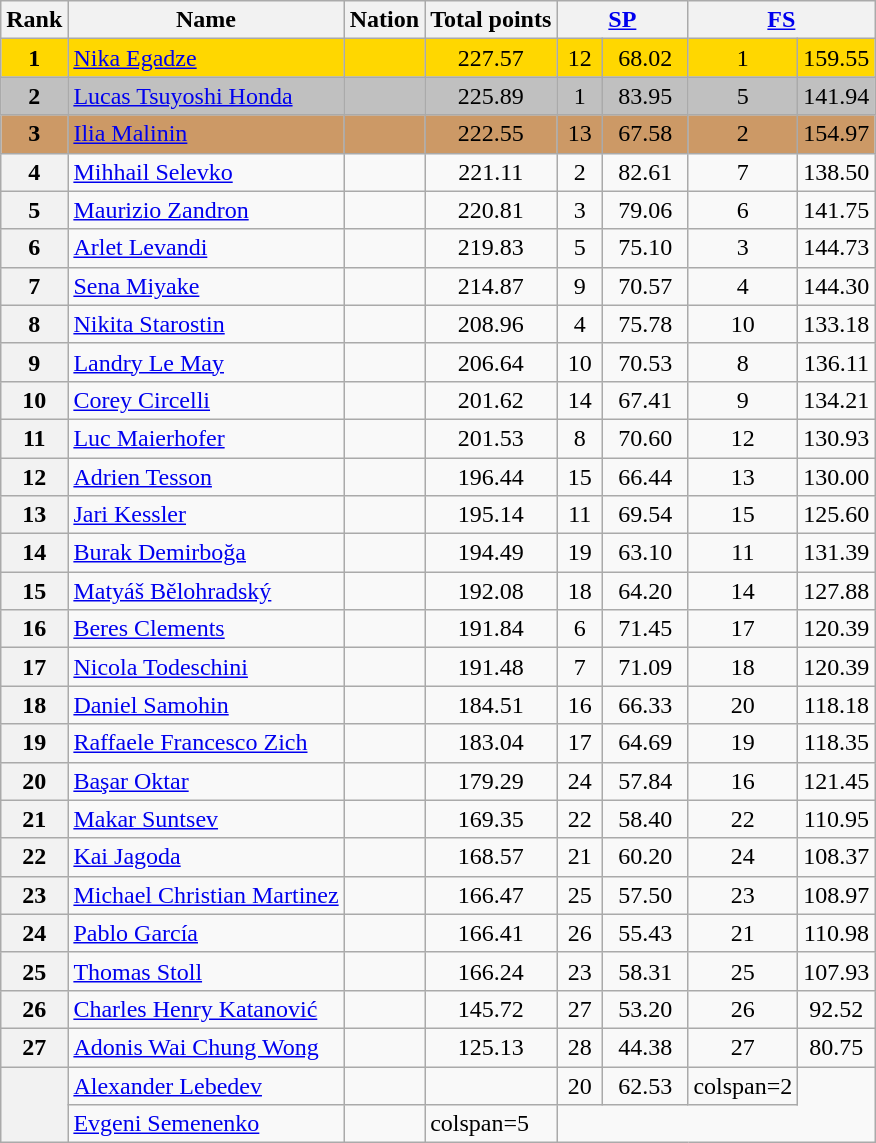<table class="wikitable sortable">
<tr>
<th>Rank</th>
<th>Name</th>
<th>Nation</th>
<th>Total points</th>
<th colspan="2" width="80px"><a href='#'>SP</a></th>
<th colspan="2" width="80px"><a href='#'>FS</a></th>
</tr>
<tr bgcolor="gold">
<td align="center"><strong>1</strong></td>
<td><a href='#'>Nika Egadze</a></td>
<td></td>
<td align="center">227.57</td>
<td align="center">12</td>
<td align="center">68.02</td>
<td align="center">1</td>
<td align="center">159.55</td>
</tr>
<tr bgcolor="silver">
<td align="center"><strong>2</strong></td>
<td><a href='#'>Lucas Tsuyoshi Honda</a></td>
<td></td>
<td align="center">225.89</td>
<td align="center">1</td>
<td align="center">83.95</td>
<td align="center">5</td>
<td align="center">141.94</td>
</tr>
<tr bgcolor="cc9966">
<td align="center"><strong>3</strong></td>
<td><a href='#'>Ilia Malinin</a></td>
<td></td>
<td align="center">222.55</td>
<td align="center">13</td>
<td align="center">67.58</td>
<td align="center">2</td>
<td align="center">154.97</td>
</tr>
<tr>
<th>4</th>
<td><a href='#'>Mihhail Selevko</a></td>
<td></td>
<td align="center">221.11</td>
<td align="center">2</td>
<td align="center">82.61</td>
<td align="center">7</td>
<td align="center">138.50</td>
</tr>
<tr>
<th>5</th>
<td><a href='#'>Maurizio Zandron</a></td>
<td></td>
<td align="center">220.81</td>
<td align="center">3</td>
<td align="center">79.06</td>
<td align="center">6</td>
<td align="center">141.75</td>
</tr>
<tr>
<th>6</th>
<td><a href='#'>Arlet Levandi</a></td>
<td></td>
<td align="center">219.83</td>
<td align="center">5</td>
<td align="center">75.10</td>
<td align="center">3</td>
<td align="center">144.73</td>
</tr>
<tr>
<th>7</th>
<td><a href='#'>Sena Miyake</a></td>
<td></td>
<td align="center">214.87</td>
<td align="center">9</td>
<td align="center">70.57</td>
<td align="center">4</td>
<td align="center">144.30</td>
</tr>
<tr>
<th>8</th>
<td><a href='#'>Nikita Starostin</a></td>
<td></td>
<td align="center">208.96</td>
<td align="center">4</td>
<td align="center">75.78</td>
<td align="center">10</td>
<td align="center">133.18</td>
</tr>
<tr>
<th>9</th>
<td><a href='#'>Landry Le May</a></td>
<td></td>
<td align="center">206.64</td>
<td align="center">10</td>
<td align="center">70.53</td>
<td align="center">8</td>
<td align="center">136.11</td>
</tr>
<tr>
<th>10</th>
<td><a href='#'>Corey Circelli</a></td>
<td></td>
<td align="center">201.62</td>
<td align="center">14</td>
<td align="center">67.41</td>
<td align="center">9</td>
<td align="center">134.21</td>
</tr>
<tr>
<th>11</th>
<td><a href='#'>Luc Maierhofer</a></td>
<td></td>
<td align="center">201.53</td>
<td align="center">8</td>
<td align="center">70.60</td>
<td align="center">12</td>
<td align="center">130.93</td>
</tr>
<tr>
<th>12</th>
<td><a href='#'>Adrien Tesson</a></td>
<td></td>
<td align="center">196.44</td>
<td align="center">15</td>
<td align="center">66.44</td>
<td align="center">13</td>
<td align="center">130.00</td>
</tr>
<tr>
<th>13</th>
<td><a href='#'>Jari Kessler</a></td>
<td></td>
<td align="center">195.14</td>
<td align="center">11</td>
<td align="center">69.54</td>
<td align="center">15</td>
<td align="center">125.60</td>
</tr>
<tr>
<th>14</th>
<td><a href='#'>Burak Demirboğa</a></td>
<td></td>
<td align="center">194.49</td>
<td align="center">19</td>
<td align="center">63.10</td>
<td align="center">11</td>
<td align="center">131.39</td>
</tr>
<tr>
<th>15</th>
<td><a href='#'>Matyáš Bělohradský</a></td>
<td></td>
<td align="center">192.08</td>
<td align="center">18</td>
<td align="center">64.20</td>
<td align="center">14</td>
<td align="center">127.88</td>
</tr>
<tr>
<th>16</th>
<td><a href='#'>Beres Clements</a></td>
<td></td>
<td align="center">191.84</td>
<td align="center">6</td>
<td align="center">71.45</td>
<td align="center">17</td>
<td align="center">120.39</td>
</tr>
<tr>
<th>17</th>
<td><a href='#'>Nicola Todeschini</a></td>
<td></td>
<td align="center">191.48</td>
<td align="center">7</td>
<td align="center">71.09</td>
<td align="center">18</td>
<td align="center">120.39</td>
</tr>
<tr>
<th>18</th>
<td><a href='#'>Daniel Samohin</a></td>
<td></td>
<td align="center">184.51</td>
<td align="center">16</td>
<td align="center">66.33</td>
<td align="center">20</td>
<td align="center">118.18</td>
</tr>
<tr>
<th>19</th>
<td><a href='#'>Raffaele Francesco Zich</a></td>
<td></td>
<td align="center">183.04</td>
<td align="center">17</td>
<td align="center">64.69</td>
<td align="center">19</td>
<td align="center">118.35</td>
</tr>
<tr>
<th>20</th>
<td><a href='#'>Başar Oktar</a></td>
<td></td>
<td align="center">179.29</td>
<td align="center">24</td>
<td align="center">57.84</td>
<td align="center">16</td>
<td align="center">121.45</td>
</tr>
<tr>
<th>21</th>
<td><a href='#'>Makar Suntsev</a></td>
<td></td>
<td align="center">169.35</td>
<td align="center">22</td>
<td align="center">58.40</td>
<td align="center">22</td>
<td align="center">110.95</td>
</tr>
<tr>
<th>22</th>
<td><a href='#'>Kai Jagoda</a></td>
<td></td>
<td align="center">168.57</td>
<td align="center">21</td>
<td align="center">60.20</td>
<td align="center">24</td>
<td align="center">108.37</td>
</tr>
<tr>
<th>23</th>
<td><a href='#'>Michael Christian Martinez</a></td>
<td></td>
<td align="center">166.47</td>
<td align="center">25</td>
<td align="center">57.50</td>
<td align="center">23</td>
<td align="center">108.97</td>
</tr>
<tr>
<th>24</th>
<td><a href='#'>Pablo García</a></td>
<td></td>
<td align="center">166.41</td>
<td align="center">26</td>
<td align="center">55.43</td>
<td align="center">21</td>
<td align="center">110.98</td>
</tr>
<tr>
<th>25</th>
<td><a href='#'>Thomas Stoll</a></td>
<td></td>
<td align="center">166.24</td>
<td align="center">23</td>
<td align="center">58.31</td>
<td align="center">25</td>
<td align="center">107.93</td>
</tr>
<tr>
<th>26</th>
<td><a href='#'>Charles Henry Katanović</a></td>
<td></td>
<td align="center">145.72</td>
<td align="center">27</td>
<td align="center">53.20</td>
<td align="center">26</td>
<td align="center">92.52</td>
</tr>
<tr>
<th>27</th>
<td><a href='#'>Adonis Wai Chung Wong</a></td>
<td></td>
<td align="center">125.13</td>
<td align="center">28</td>
<td align="center">44.38</td>
<td align="center">27</td>
<td align="center">80.75</td>
</tr>
<tr>
<th rowspan="2"></th>
<td><a href='#'>Alexander Lebedev</a></td>
<td></td>
<td></td>
<td align="center">20</td>
<td align="center">62.53</td>
<td>colspan=2 </td>
</tr>
<tr>
<td><a href='#'>Evgeni Semenenko</a></td>
<td></td>
<td>colspan=5 </td>
</tr>
</table>
